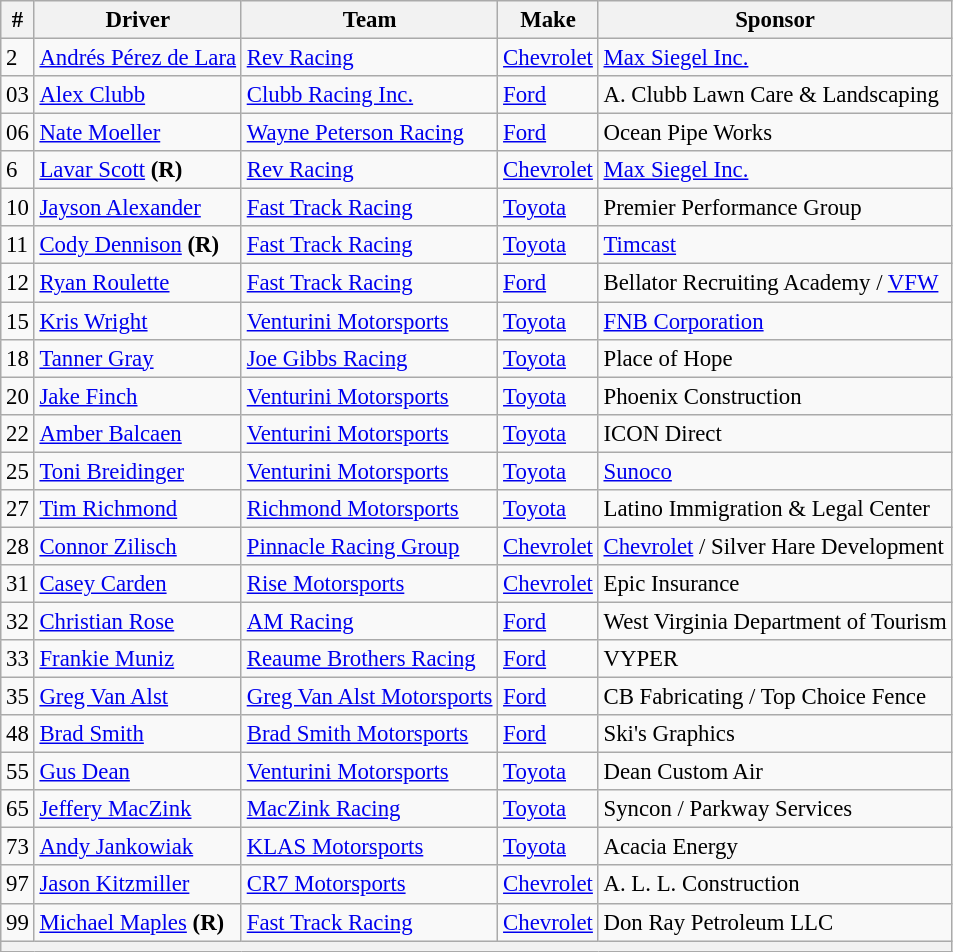<table class="wikitable" style="font-size: 95%;">
<tr>
<th>#</th>
<th>Driver</th>
<th>Team</th>
<th>Make</th>
<th>Sponsor</th>
</tr>
<tr>
<td>2</td>
<td nowrap><a href='#'>Andrés Pérez de Lara</a></td>
<td><a href='#'>Rev Racing</a></td>
<td><a href='#'>Chevrolet</a></td>
<td><a href='#'>Max Siegel Inc.</a></td>
</tr>
<tr>
<td>03</td>
<td><a href='#'>Alex Clubb</a></td>
<td><a href='#'>Clubb Racing Inc.</a></td>
<td><a href='#'>Ford</a></td>
<td>A. Clubb Lawn Care & Landscaping</td>
</tr>
<tr>
<td>06</td>
<td><a href='#'>Nate Moeller</a></td>
<td><a href='#'>Wayne Peterson Racing</a></td>
<td><a href='#'>Ford</a></td>
<td>Ocean Pipe Works</td>
</tr>
<tr>
<td>6</td>
<td><a href='#'>Lavar Scott</a> <strong>(R)</strong></td>
<td><a href='#'>Rev Racing</a></td>
<td><a href='#'>Chevrolet</a></td>
<td><a href='#'>Max Siegel Inc.</a></td>
</tr>
<tr>
<td>10</td>
<td><a href='#'>Jayson Alexander</a></td>
<td><a href='#'>Fast Track Racing</a></td>
<td><a href='#'>Toyota</a></td>
<td>Premier Performance Group</td>
</tr>
<tr>
<td>11</td>
<td><a href='#'>Cody Dennison</a> <strong>(R)</strong></td>
<td><a href='#'>Fast Track Racing</a></td>
<td><a href='#'>Toyota</a></td>
<td><a href='#'>Timcast</a></td>
</tr>
<tr>
<td>12</td>
<td><a href='#'>Ryan Roulette</a></td>
<td><a href='#'>Fast Track Racing</a></td>
<td><a href='#'>Ford</a></td>
<td>Bellator Recruiting Academy / <a href='#'>VFW</a></td>
</tr>
<tr>
<td>15</td>
<td><a href='#'>Kris Wright</a></td>
<td><a href='#'>Venturini Motorsports</a></td>
<td><a href='#'>Toyota</a></td>
<td><a href='#'>FNB Corporation</a></td>
</tr>
<tr>
<td>18</td>
<td><a href='#'>Tanner Gray</a></td>
<td><a href='#'>Joe Gibbs Racing</a></td>
<td><a href='#'>Toyota</a></td>
<td>Place of Hope</td>
</tr>
<tr>
<td>20</td>
<td><a href='#'>Jake Finch</a></td>
<td><a href='#'>Venturini Motorsports</a></td>
<td><a href='#'>Toyota</a></td>
<td>Phoenix Construction</td>
</tr>
<tr>
<td>22</td>
<td><a href='#'>Amber Balcaen</a></td>
<td><a href='#'>Venturini Motorsports</a></td>
<td><a href='#'>Toyota</a></td>
<td>ICON Direct</td>
</tr>
<tr>
<td>25</td>
<td><a href='#'>Toni Breidinger</a></td>
<td><a href='#'>Venturini Motorsports</a></td>
<td><a href='#'>Toyota</a></td>
<td><a href='#'>Sunoco</a></td>
</tr>
<tr>
<td>27</td>
<td><a href='#'>Tim Richmond</a></td>
<td><a href='#'>Richmond Motorsports</a></td>
<td><a href='#'>Toyota</a></td>
<td>Latino Immigration & Legal Center</td>
</tr>
<tr>
<td>28</td>
<td><a href='#'>Connor Zilisch</a></td>
<td><a href='#'>Pinnacle Racing Group</a></td>
<td><a href='#'>Chevrolet</a></td>
<td><a href='#'>Chevrolet</a> / Silver Hare Development</td>
</tr>
<tr>
<td>31</td>
<td><a href='#'>Casey Carden</a></td>
<td><a href='#'>Rise Motorsports</a></td>
<td><a href='#'>Chevrolet</a></td>
<td>Epic Insurance</td>
</tr>
<tr>
<td>32</td>
<td><a href='#'>Christian Rose</a></td>
<td><a href='#'>AM Racing</a></td>
<td><a href='#'>Ford</a></td>
<td nowrap>West Virginia Department of Tourism</td>
</tr>
<tr>
<td>33</td>
<td><a href='#'>Frankie Muniz</a></td>
<td><a href='#'>Reaume Brothers Racing</a></td>
<td><a href='#'>Ford</a></td>
<td>VYPER</td>
</tr>
<tr>
<td>35</td>
<td><a href='#'>Greg Van Alst</a></td>
<td nowrap><a href='#'>Greg Van Alst Motorsports</a></td>
<td><a href='#'>Ford</a></td>
<td>CB Fabricating / Top Choice Fence</td>
</tr>
<tr>
<td>48</td>
<td><a href='#'>Brad Smith</a></td>
<td><a href='#'>Brad Smith Motorsports</a></td>
<td><a href='#'>Ford</a></td>
<td>Ski's Graphics</td>
</tr>
<tr>
<td>55</td>
<td><a href='#'>Gus Dean</a></td>
<td><a href='#'>Venturini Motorsports</a></td>
<td><a href='#'>Toyota</a></td>
<td>Dean Custom Air</td>
</tr>
<tr>
<td>65</td>
<td><a href='#'>Jeffery MacZink</a></td>
<td><a href='#'>MacZink Racing</a></td>
<td><a href='#'>Toyota</a></td>
<td>Syncon / Parkway Services</td>
</tr>
<tr>
<td>73</td>
<td><a href='#'>Andy Jankowiak</a></td>
<td><a href='#'>KLAS Motorsports</a></td>
<td><a href='#'>Toyota</a></td>
<td>Acacia Energy</td>
</tr>
<tr>
<td>97</td>
<td><a href='#'>Jason Kitzmiller</a></td>
<td><a href='#'>CR7 Motorsports</a></td>
<td><a href='#'>Chevrolet</a></td>
<td>A. L. L. Construction</td>
</tr>
<tr>
<td>99</td>
<td><a href='#'>Michael Maples</a> <strong>(R)</strong></td>
<td><a href='#'>Fast Track Racing</a></td>
<td><a href='#'>Chevrolet</a></td>
<td>Don Ray Petroleum LLC</td>
</tr>
<tr>
<th colspan="5"></th>
</tr>
</table>
